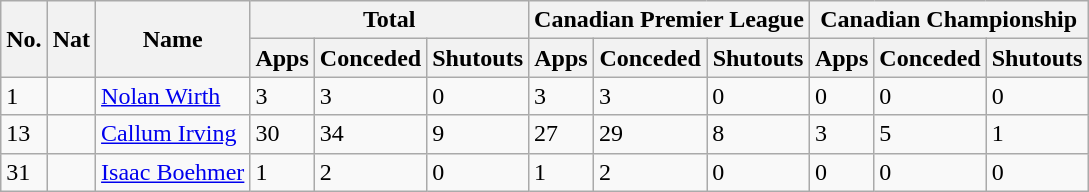<table class="wikitable sortable">
<tr>
<th rowspan="2">No.</th>
<th rowspan="2">Nat</th>
<th rowspan="2">Name</th>
<th colspan="3">Total</th>
<th colspan="3">Canadian Premier League</th>
<th colspan="3">Canadian Championship</th>
</tr>
<tr>
<th>Apps</th>
<th>Conceded</th>
<th>Shutouts</th>
<th>Apps</th>
<th>Conceded</th>
<th>Shutouts</th>
<th>Apps</th>
<th>Conceded</th>
<th>Shutouts</th>
</tr>
<tr>
<td>1</td>
<td></td>
<td><a href='#'>Nolan Wirth</a></td>
<td>3</td>
<td>3</td>
<td>0</td>
<td>3</td>
<td>3</td>
<td>0</td>
<td>0</td>
<td>0</td>
<td>0</td>
</tr>
<tr>
<td>13</td>
<td></td>
<td><a href='#'>Callum Irving</a></td>
<td>30</td>
<td>34</td>
<td>9</td>
<td>27</td>
<td>29</td>
<td>8</td>
<td>3</td>
<td>5</td>
<td>1</td>
</tr>
<tr>
<td>31</td>
<td></td>
<td><a href='#'>Isaac Boehmer</a></td>
<td>1</td>
<td>2</td>
<td>0</td>
<td>1</td>
<td>2</td>
<td>0</td>
<td>0</td>
<td>0</td>
<td>0</td>
</tr>
</table>
